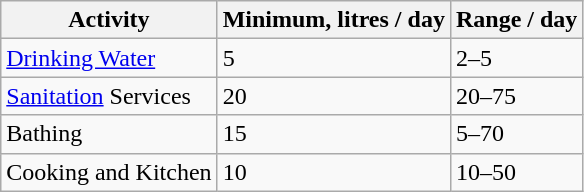<table class="wikitable">
<tr>
<th>Activity</th>
<th>Minimum, litres / day</th>
<th>Range / day</th>
</tr>
<tr>
<td><a href='#'>Drinking Water</a></td>
<td>5</td>
<td>2–5</td>
</tr>
<tr>
<td><a href='#'>Sanitation</a> Services</td>
<td>20</td>
<td>20–75</td>
</tr>
<tr>
<td>Bathing</td>
<td>15</td>
<td>5–70</td>
</tr>
<tr>
<td>Cooking and Kitchen</td>
<td>10</td>
<td>10–50</td>
</tr>
</table>
